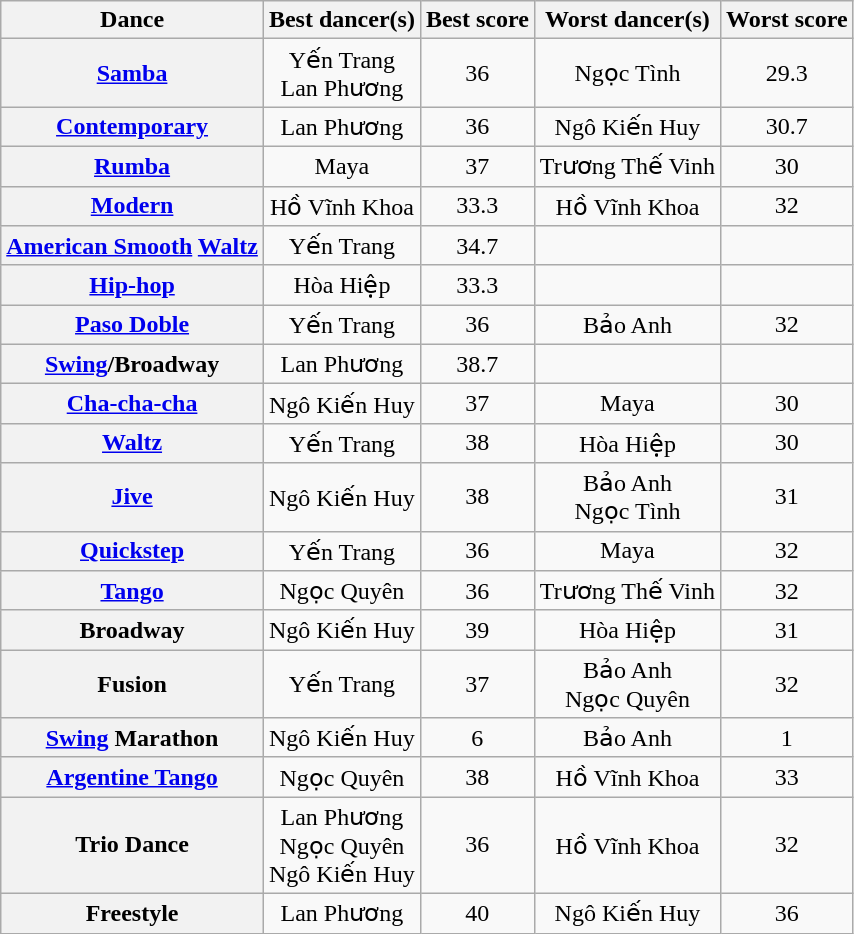<table class="wikitable sortable" style="text-align:center;">
<tr>
<th>Dance</th>
<th class="sortable">Best dancer(s)</th>
<th>Best score</th>
<th class="sortable">Worst dancer(s)</th>
<th>Worst score</th>
</tr>
<tr>
<th><a href='#'>Samba</a></th>
<td>Yến Trang<br>Lan Phương</td>
<td>36</td>
<td>Ngọc Tình</td>
<td>29.3</td>
</tr>
<tr>
<th><a href='#'>Contemporary</a></th>
<td>Lan Phương</td>
<td>36</td>
<td>Ngô Kiến Huy</td>
<td>30.7</td>
</tr>
<tr>
<th><a href='#'>Rumba</a></th>
<td>Maya</td>
<td>37</td>
<td>Trương Thế Vinh</td>
<td>30</td>
</tr>
<tr>
<th><a href='#'>Modern</a></th>
<td>Hồ Vĩnh Khoa</td>
<td>33.3</td>
<td>Hồ Vĩnh Khoa</td>
<td>32</td>
</tr>
<tr>
<th><a href='#'>American Smooth</a> <a href='#'>Waltz</a></th>
<td>Yến Trang</td>
<td>34.7</td>
<td></td>
<td></td>
</tr>
<tr>
<th><a href='#'>Hip-hop</a></th>
<td>Hòa Hiệp</td>
<td>33.3</td>
<td></td>
<td></td>
</tr>
<tr>
<th><a href='#'>Paso Doble</a></th>
<td>Yến Trang</td>
<td>36</td>
<td>Bảo Anh</td>
<td>32</td>
</tr>
<tr>
<th><a href='#'>Swing</a>/Broadway</th>
<td>Lan Phương</td>
<td>38.7</td>
<td></td>
<td></td>
</tr>
<tr>
<th><a href='#'>Cha-cha-cha</a></th>
<td>Ngô Kiến Huy</td>
<td>37</td>
<td>Maya</td>
<td>30</td>
</tr>
<tr>
<th><a href='#'>Waltz</a></th>
<td>Yến Trang</td>
<td>38</td>
<td>Hòa Hiệp</td>
<td>30</td>
</tr>
<tr>
<th><a href='#'>Jive</a></th>
<td>Ngô Kiến Huy</td>
<td>38</td>
<td>Bảo Anh<br>Ngọc Tình</td>
<td>31</td>
</tr>
<tr>
<th><a href='#'>Quickstep</a></th>
<td>Yến Trang</td>
<td>36</td>
<td>Maya</td>
<td>32</td>
</tr>
<tr>
<th><a href='#'>Tango</a></th>
<td>Ngọc Quyên</td>
<td>36</td>
<td>Trương Thế Vinh</td>
<td>32</td>
</tr>
<tr>
<th>Broadway</th>
<td>Ngô Kiến Huy</td>
<td>39</td>
<td>Hòa Hiệp</td>
<td>31</td>
</tr>
<tr>
<th>Fusion</th>
<td>Yến Trang</td>
<td>37</td>
<td>Bảo Anh<br>Ngọc Quyên</td>
<td>32</td>
</tr>
<tr>
<th><a href='#'>Swing</a> Marathon</th>
<td>Ngô Kiến Huy</td>
<td>6</td>
<td>Bảo Anh</td>
<td>1</td>
</tr>
<tr>
<th><a href='#'>Argentine Tango</a></th>
<td>Ngọc Quyên</td>
<td>38</td>
<td>Hồ Vĩnh Khoa</td>
<td>33</td>
</tr>
<tr>
<th>Trio Dance</th>
<td>Lan Phương<br>Ngọc Quyên<br>Ngô Kiến Huy</td>
<td>36</td>
<td>Hồ Vĩnh Khoa</td>
<td>32</td>
</tr>
<tr>
<th>Freestyle</th>
<td>Lan Phương</td>
<td>40</td>
<td>Ngô Kiến Huy</td>
<td>36</td>
</tr>
</table>
